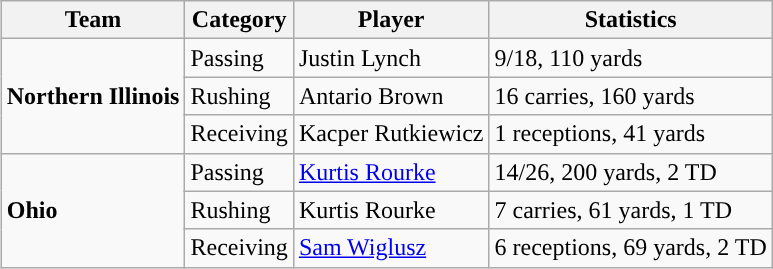<table class="wikitable" style="float: right;">
<tr>
<th>Team</th>
<th>Category</th>
<th>Player</th>
<th>Statistics</th>
</tr>
<tr>
<td rowspan=3><strong>Northern Illinois</strong></td>
<td>Passing</td>
<td>Justin Lynch</td>
<td>9/18, 110 yards</td>
</tr>
<tr>
<td>Rushing</td>
<td>Antario Brown</td>
<td>16 carries, 160 yards</td>
</tr>
<tr>
<td>Receiving</td>
<td>Kacper Rutkiewicz</td>
<td>1 receptions, 41 yards</td>
</tr>
<tr>
<td rowspan=3><strong>Ohio</strong></td>
<td>Passing</td>
<td><a href='#'>Kurtis Rourke</a></td>
<td>14/26, 200 yards, 2 TD</td>
</tr>
<tr>
<td>Rushing</td>
<td>Kurtis Rourke</td>
<td>7 carries, 61 yards, 1 TD</td>
</tr>
<tr>
<td>Receiving</td>
<td><a href='#'>Sam Wiglusz</a></td>
<td>6 receptions, 69 yards, 2 TD</td>
</tr>
</table>
